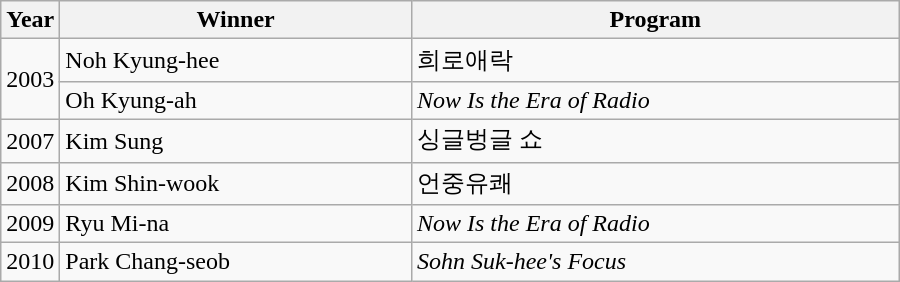<table class="wikitable" style="width:600px">
<tr>
<th width=10>Year</th>
<th>Winner</th>
<th>Program</th>
</tr>
<tr>
<td rowspan=2>2003</td>
<td>Noh Kyung-hee</td>
<td>희로애락</td>
</tr>
<tr>
<td>Oh Kyung-ah</td>
<td><em>Now Is the Era of Radio</em></td>
</tr>
<tr>
<td>2007</td>
<td>Kim Sung</td>
<td>싱글벙글 쇼</td>
</tr>
<tr>
<td>2008</td>
<td>Kim Shin-wook</td>
<td>언중유쾌</td>
</tr>
<tr>
<td>2009</td>
<td>Ryu Mi-na</td>
<td><em>Now Is the Era of Radio</em></td>
</tr>
<tr>
<td>2010</td>
<td>Park Chang-seob</td>
<td><em>Sohn Suk-hee's Focus</em></td>
</tr>
</table>
